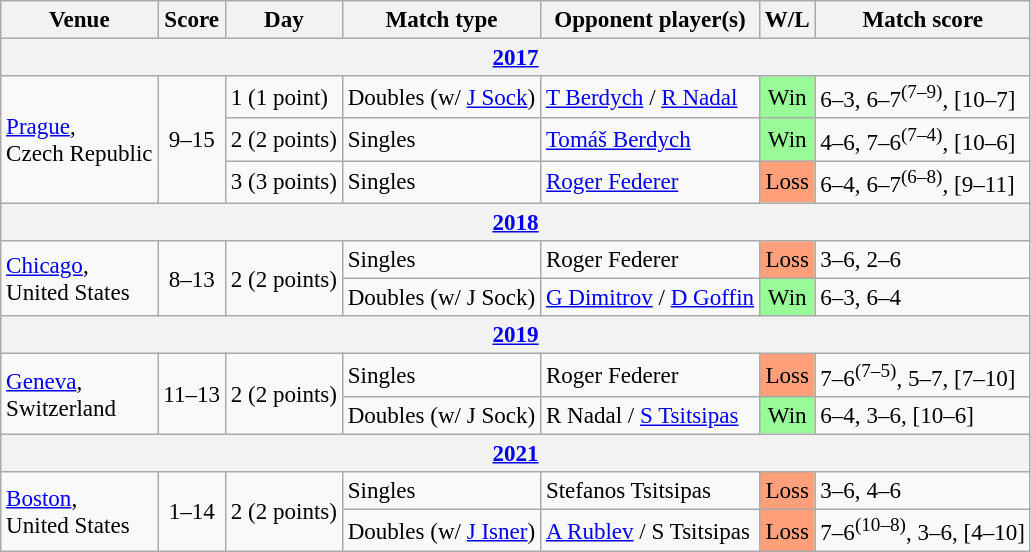<table class="wikitable nowrap" style=font-size:96%>
<tr>
<th>Venue</th>
<th>Score</th>
<th>Day</th>
<th>Match type</th>
<th>Opponent player(s)</th>
<th>W/L</th>
<th>Match score</th>
</tr>
<tr>
<th colspan="7"><a href='#'>2017</a></th>
</tr>
<tr>
<td rowspan=3><a href='#'>Prague</a>,<br>Czech Republic</td>
<td rowspan=3 align="center">9–15</td>
<td>1 (1 point)</td>
<td>Doubles (w/  <a href='#'>J Sock</a>)</td>
<td> <a href='#'>T Berdych</a> /  <a href='#'>R Nadal</a></td>
<td bgcolor=98FB98 align=center>Win</td>
<td>6–3, 6–7<sup>(7–9)</sup>, [10–7]</td>
</tr>
<tr>
<td>2 (2 points)</td>
<td>Singles</td>
<td> <a href='#'>Tomáš Berdych</a></td>
<td bgcolor=98FB98 align=center>Win</td>
<td>4–6, 7–6<sup>(7–4)</sup>, [10–6]</td>
</tr>
<tr>
<td>3 (3 points)</td>
<td>Singles</td>
<td> <a href='#'>Roger Federer</a></td>
<td bgcolor=ffa07a align=center>Loss</td>
<td>6–4, 6–7<sup>(6–8)</sup>, [9–11]</td>
</tr>
<tr>
<th colspan="7"><a href='#'>2018</a></th>
</tr>
<tr>
<td rowspan=2><a href='#'>Chicago</a>, <br> United States</td>
<td rowspan=2 align="center">8–13</td>
<td rowspan=2>2 (2 points)</td>
<td>Singles</td>
<td> Roger Federer</td>
<td bgcolor=ffa07a align=center>Loss</td>
<td>3–6, 2–6</td>
</tr>
<tr>
<td>Doubles (w/  J Sock)</td>
<td> <a href='#'>G Dimitrov</a> /  <a href='#'>D Goffin</a></td>
<td bgcolor=98FB98 align=center>Win</td>
<td>6–3, 6–4</td>
</tr>
<tr>
<th colspan="7"><a href='#'>2019</a></th>
</tr>
<tr>
<td rowspan=2><a href='#'>Geneva</a>,<br>Switzerland</td>
<td rowspan=2 align="center">11–13</td>
<td rowspan=2>2 (2 points)</td>
<td>Singles</td>
<td> Roger Federer</td>
<td bgcolor=ffa07a align=center>Loss</td>
<td>7–6<sup>(7–5)</sup>, 5–7, [7–10]</td>
</tr>
<tr>
<td>Doubles (w/  J Sock)</td>
<td> R Nadal /  <a href='#'>S Tsitsipas</a></td>
<td bgcolor=98FB98 align=center>Win</td>
<td>6–4, 3–6, [10–6]</td>
</tr>
<tr>
<th colspan="7"><a href='#'>2021</a></th>
</tr>
<tr>
<td rowspan=2><a href='#'>Boston</a>,<br>United States</td>
<td rowspan=2 align="center">1–14</td>
<td rowspan=2>2 (2 points)</td>
<td>Singles</td>
<td> Stefanos Tsitsipas</td>
<td bgcolor=ffa07a align=center>Loss</td>
<td>3–6, 4–6</td>
</tr>
<tr>
<td>Doubles (w/  <a href='#'>J Isner</a>)</td>
<td> <a href='#'>A Rublev</a> /  S Tsitsipas</td>
<td bgcolor=ffa07a align=center>Loss</td>
<td>7–6<sup>(10–8)</sup>, 3–6, [4–10]</td>
</tr>
</table>
